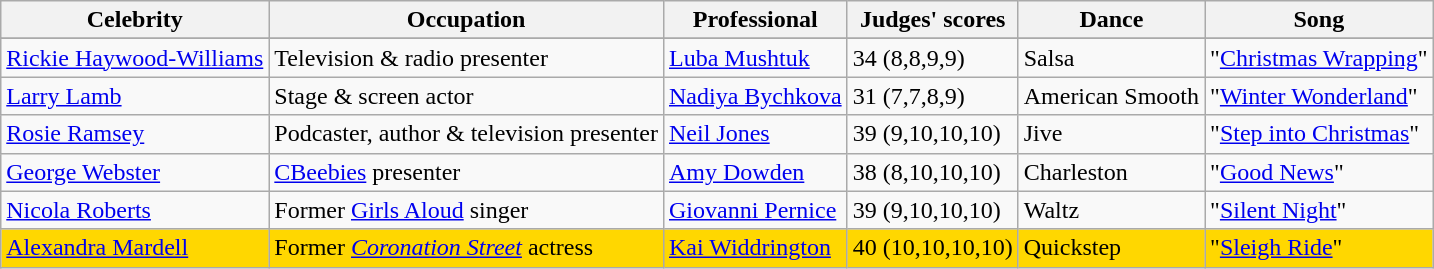<table class="wikitable sortable">
<tr>
<th>Celebrity</th>
<th>Occupation</th>
<th>Professional</th>
<th>Judges' scores</th>
<th>Dance</th>
<th>Song</th>
</tr>
<tr>
</tr>
<tr>
<td><a href='#'>Rickie Haywood-Williams</a></td>
<td>Television & radio presenter</td>
<td><a href='#'>Luba Mushtuk</a></td>
<td>34 (8,8,9,9)</td>
<td>Salsa</td>
<td>"<a href='#'>Christmas Wrapping</a>"</td>
</tr>
<tr>
<td><a href='#'>Larry Lamb</a></td>
<td>Stage & screen actor</td>
<td><a href='#'>Nadiya Bychkova</a></td>
<td>31 (7,7,8,9)</td>
<td>American Smooth</td>
<td>"<a href='#'>Winter Wonderland</a>"</td>
</tr>
<tr>
<td><a href='#'>Rosie Ramsey</a></td>
<td>Podcaster, author & television presenter</td>
<td><a href='#'>Neil Jones</a></td>
<td>39 (9,10,10,10)</td>
<td>Jive</td>
<td>"<a href='#'>Step into Christmas</a>"</td>
</tr>
<tr>
<td><a href='#'>George Webster</a></td>
<td><a href='#'>CBeebies</a> presenter</td>
<td><a href='#'>Amy Dowden</a></td>
<td>38 (8,10,10,10)</td>
<td>Charleston</td>
<td>"<a href='#'>Good News</a>"</td>
</tr>
<tr>
<td><a href='#'>Nicola Roberts</a></td>
<td>Former <a href='#'>Girls Aloud</a> singer</td>
<td><a href='#'>Giovanni Pernice</a></td>
<td>39 (9,10,10,10)</td>
<td>Waltz</td>
<td>"<a href='#'>Silent Night</a>"</td>
</tr>
<tr style="background:gold;">
<td><a href='#'>Alexandra Mardell</a></td>
<td>Former <em><a href='#'>Coronation Street</a></em> actress</td>
<td><a href='#'>Kai Widdrington</a></td>
<td>40 (10,10,10,10)</td>
<td>Quickstep</td>
<td>"<a href='#'>Sleigh Ride</a>"</td>
</tr>
</table>
